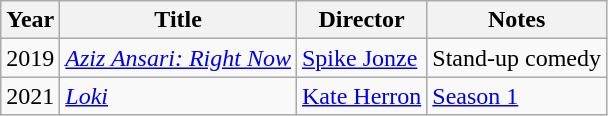<table class="wikitable">
<tr>
<th>Year</th>
<th>Title</th>
<th>Director</th>
<th>Notes</th>
</tr>
<tr>
<td>2019</td>
<td><em><a href='#'>Aziz Ansari: Right Now</a></em></td>
<td><a href='#'>Spike Jonze</a></td>
<td>Stand-up comedy</td>
</tr>
<tr>
<td>2021</td>
<td><em><a href='#'>Loki</a></em></td>
<td><a href='#'>Kate Herron</a></td>
<td><a href='#'>Season 1</a></td>
</tr>
</table>
